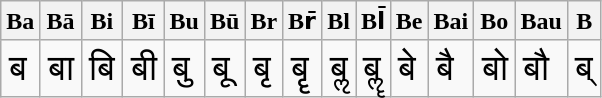<table class="wikitable">
<tr>
<th>Ba</th>
<th>Bā</th>
<th>Bi</th>
<th>Bī</th>
<th>Bu</th>
<th>Bū</th>
<th>Br</th>
<th>Br̄</th>
<th>Bl</th>
<th>Bl̄</th>
<th>Be</th>
<th>Bai</th>
<th>Bo</th>
<th>Bau</th>
<th>B</th>
</tr>
<tr style="font-size: 150%;">
<td>ब</td>
<td>बा</td>
<td>बि</td>
<td>बी</td>
<td>बु</td>
<td>बू</td>
<td>बृ</td>
<td>बॄ</td>
<td>बॢ</td>
<td>बॣ</td>
<td>बे</td>
<td>बै</td>
<td>बो</td>
<td>बौ</td>
<td>ब्</td>
</tr>
</table>
